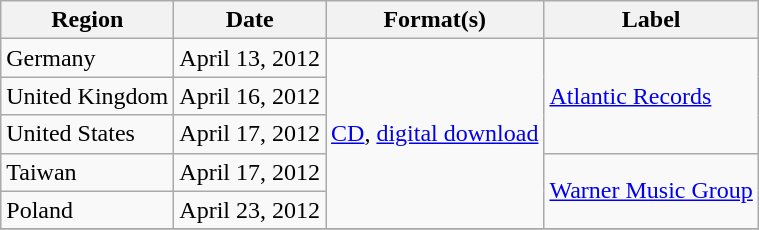<table class="wikitable plainrowheaders">
<tr>
<th scope="col">Region</th>
<th scope="col">Date</th>
<th scope="col">Format(s)</th>
<th scope="col">Label</th>
</tr>
<tr>
<td>Germany</td>
<td>April 13, 2012</td>
<td rowspan="5"><a href='#'>CD</a>, <a href='#'>digital download</a></td>
<td rowspan="3"><a href='#'>Atlantic Records</a></td>
</tr>
<tr>
<td>United Kingdom</td>
<td>April 16, 2012</td>
</tr>
<tr>
<td>United States</td>
<td>April 17, 2012</td>
</tr>
<tr>
<td>Taiwan</td>
<td>April 17, 2012</td>
<td rowspan="2"><a href='#'>Warner Music Group</a></td>
</tr>
<tr>
<td>Poland</td>
<td>April 23, 2012</td>
</tr>
<tr>
</tr>
</table>
